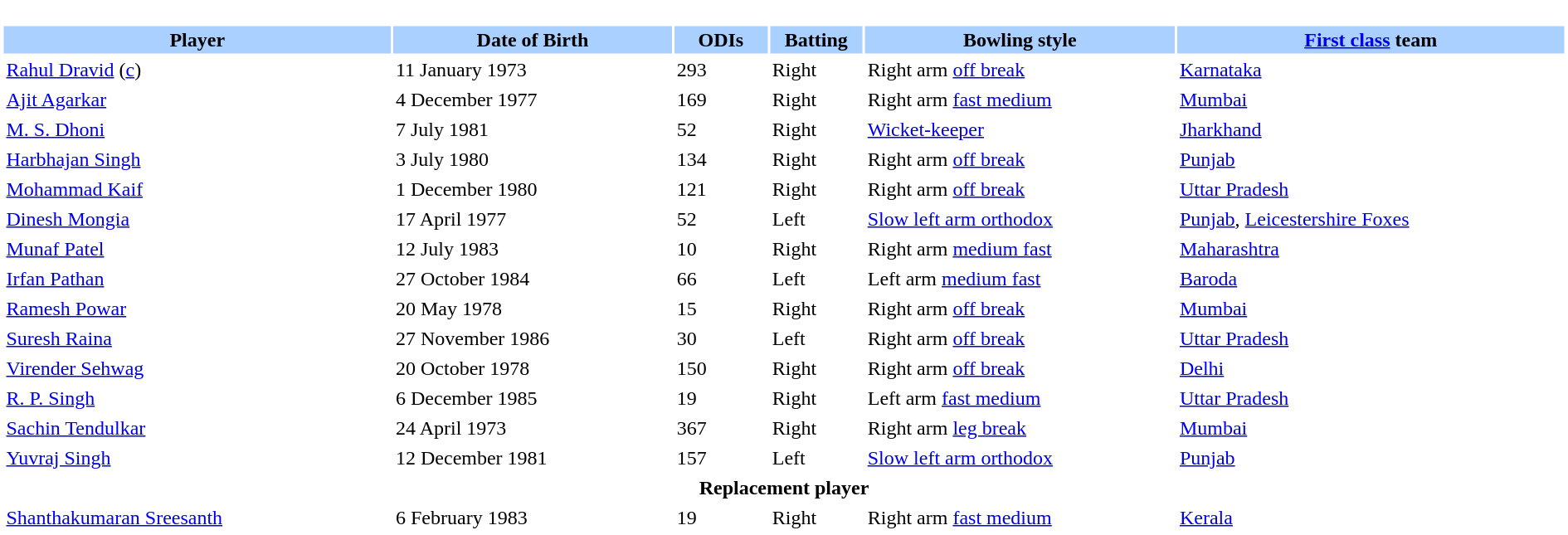<table border="0" style="width:100%;">
<tr>
<td style="vertical-align:top; background:#fff; width:90%;"><br><table border="0" cellspacing="2" cellpadding="2" style="width:100%;">
<tr style="background:#aad0ff;">
<th width=25%>Player</th>
<th width=18%>Date of Birth</th>
<th width=6%>ODIs</th>
<th width=6%>Batting</th>
<th width=20%>Bowling style</th>
<th width=25%><a href='#'>First class</a> team</th>
</tr>
<tr>
<td><a href='#'>Rahul Dravid</a> (<a href='#'>c</a>)</td>
<td>11 January 1973</td>
<td>293</td>
<td>Right</td>
<td>Right arm <a href='#'>off break</a></td>
<td><a href='#'>Karnataka</a></td>
</tr>
<tr>
<td><a href='#'>Ajit Agarkar</a></td>
<td>4 December 1977</td>
<td>169</td>
<td>Right</td>
<td>Right arm <a href='#'>fast medium</a></td>
<td><a href='#'>Mumbai</a></td>
</tr>
<tr>
<td><a href='#'>M. S. Dhoni</a></td>
<td>7 July 1981</td>
<td>52</td>
<td>Right</td>
<td><a href='#'>Wicket-keeper</a></td>
<td><a href='#'>Jharkhand</a></td>
</tr>
<tr>
<td><a href='#'>Harbhajan Singh</a></td>
<td>3 July 1980</td>
<td>134</td>
<td>Right</td>
<td>Right arm <a href='#'>off break</a></td>
<td><a href='#'>Punjab</a></td>
</tr>
<tr>
<td><a href='#'>Mohammad Kaif</a></td>
<td>1 December 1980</td>
<td>121</td>
<td>Right</td>
<td>Right arm <a href='#'>off break</a></td>
<td><a href='#'>Uttar Pradesh</a></td>
</tr>
<tr>
<td><a href='#'>Dinesh Mongia</a></td>
<td>17 April 1977</td>
<td>52</td>
<td>Left</td>
<td><a href='#'>Slow left arm orthodox</a></td>
<td><a href='#'>Punjab</a>, <a href='#'>Leicestershire Foxes</a></td>
</tr>
<tr>
<td><a href='#'>Munaf Patel</a></td>
<td>12 July 1983</td>
<td>10</td>
<td>Right</td>
<td>Right arm <a href='#'>medium fast</a></td>
<td><a href='#'>Maharashtra</a></td>
</tr>
<tr>
<td><a href='#'>Irfan Pathan</a></td>
<td>27 October 1984</td>
<td>66</td>
<td>Left</td>
<td>Left arm <a href='#'>medium fast</a></td>
<td><a href='#'>Baroda</a></td>
</tr>
<tr>
<td><a href='#'>Ramesh Powar</a></td>
<td>20 May 1978</td>
<td>15</td>
<td>Right</td>
<td>Right arm <a href='#'>off break</a></td>
<td><a href='#'>Mumbai</a></td>
</tr>
<tr>
<td><a href='#'>Suresh Raina</a></td>
<td>27 November 1986</td>
<td>30</td>
<td>Left</td>
<td>Right arm <a href='#'>off break</a></td>
<td><a href='#'>Uttar Pradesh</a></td>
</tr>
<tr>
<td><a href='#'>Virender Sehwag</a></td>
<td>20 October 1978</td>
<td>150</td>
<td>Right</td>
<td>Right arm <a href='#'>off break</a></td>
<td><a href='#'>Delhi</a></td>
</tr>
<tr>
<td><a href='#'>R. P. Singh</a></td>
<td>6 December 1985</td>
<td>19</td>
<td>Right</td>
<td>Left arm <a href='#'>fast medium</a></td>
<td><a href='#'>Uttar Pradesh</a></td>
</tr>
<tr>
<td><a href='#'>Sachin Tendulkar</a></td>
<td>24 April 1973</td>
<td>367</td>
<td>Right</td>
<td>Right arm <a href='#'>leg break</a></td>
<td><a href='#'>Mumbai</a></td>
</tr>
<tr>
<td><a href='#'>Yuvraj Singh</a></td>
<td>12 December 1981</td>
<td>157</td>
<td>Left</td>
<td><a href='#'>Slow left arm orthodox</a></td>
<td><a href='#'>Punjab</a></td>
</tr>
<tr>
<th colspan="6">Replacement player</th>
</tr>
<tr>
<td><a href='#'>Shanthakumaran Sreesanth</a></td>
<td>6 February 1983</td>
<td>19</td>
<td>Right</td>
<td>Right arm <a href='#'>fast medium</a></td>
<td><a href='#'>Kerala</a></td>
</tr>
</table>
</td>
</tr>
</table>
